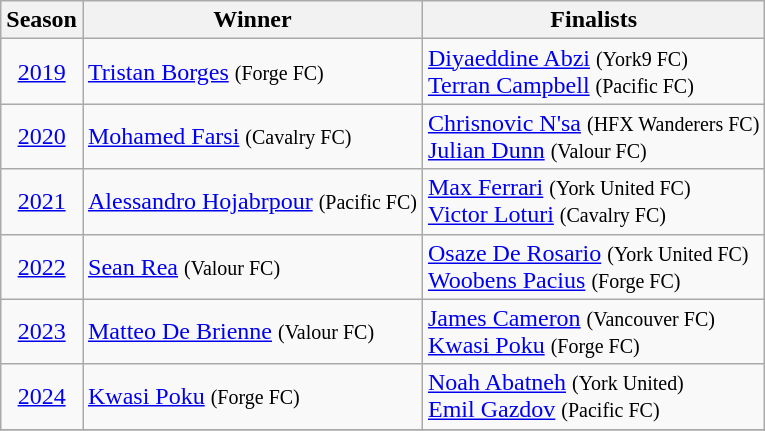<table class='wikitable'>
<tr>
<th>Season</th>
<th>Winner</th>
<th>Finalists</th>
</tr>
<tr>
<td align=center><a href='#'>2019</a></td>
<td> <a href='#'>Tristan Borges</a> <small>(Forge FC)</small></td>
<td> <a href='#'>Diyaeddine Abzi</a> <small>(York9 FC)</small><br> <a href='#'>Terran Campbell</a> <small>(Pacific FC)</small></td>
</tr>
<tr>
<td align=center><a href='#'>2020</a></td>
<td> <a href='#'>Mohamed Farsi</a> <small>(Cavalry FC)</small></td>
<td> <a href='#'>Chrisnovic N'sa</a> <small>(HFX Wanderers FC)</small><br> <a href='#'>Julian Dunn</a> <small>(Valour FC)</small></td>
</tr>
<tr>
<td align=center><a href='#'>2021</a></td>
<td> <a href='#'>Alessandro Hojabrpour</a> <small>(Pacific FC)</small></td>
<td> <a href='#'>Max Ferrari</a> <small>(York United FC)</small><br> <a href='#'>Victor Loturi</a> <small>(Cavalry FC)</small></td>
</tr>
<tr>
<td align=center><a href='#'>2022</a></td>
<td> <a href='#'>Sean Rea</a> <small>(Valour FC)</small></td>
<td> <a href='#'>Osaze De Rosario</a> <small>(York United FC)</small><br> <a href='#'>Woobens Pacius</a> <small>(Forge FC)</small></td>
</tr>
<tr>
<td align=center><a href='#'>2023</a></td>
<td> <a href='#'>Matteo De Brienne</a> <small>(Valour FC)</small></td>
<td> <a href='#'>James Cameron</a> <small>(Vancouver FC)</small><br> <a href='#'>Kwasi Poku</a> <small>(Forge FC)</small></td>
</tr>
<tr>
<td align=center><a href='#'>2024</a></td>
<td> <a href='#'>Kwasi Poku</a> <small>(Forge FC)</small></td>
<td> <a href='#'>Noah Abatneh</a> <small>(York United)</small><br> <a href='#'>Emil Gazdov</a> <small>(Pacific FC)</small></td>
</tr>
<tr>
</tr>
</table>
